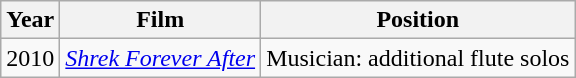<table class="wikitable sortable" style="text-align:center">
<tr>
<th>Year</th>
<th>Film</th>
<th>Position</th>
</tr>
<tr>
<td>2010</td>
<td style="text-align:left"><em><a href='#'>Shrek Forever After</a></em></td>
<td>Musician: additional flute solos</td>
</tr>
</table>
